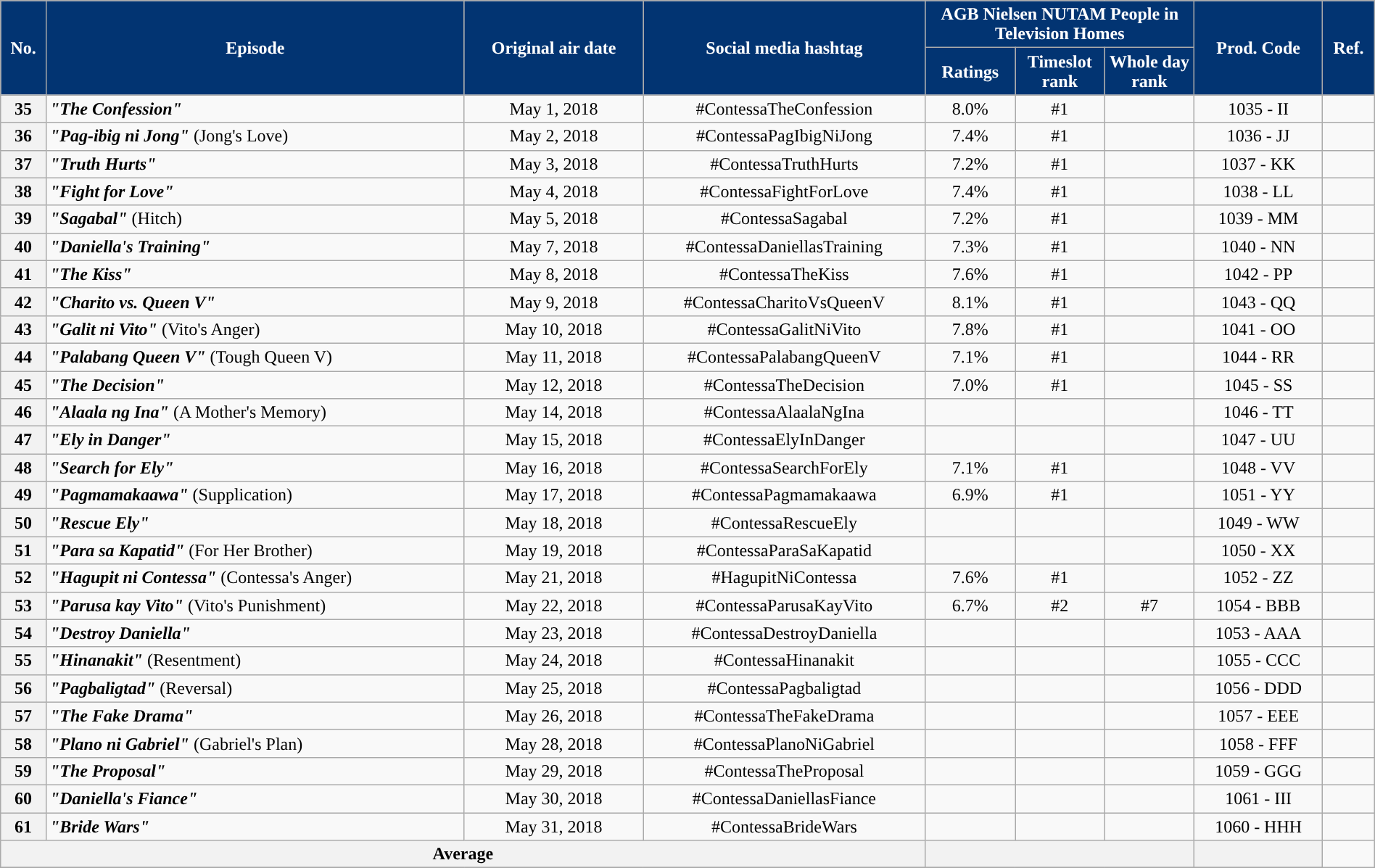<table class="wikitable" style="text-align:center; font-size:100%; line-height:18px;" width="100%">
<tr>
<th style="background-color:#023472; color:#ffffff;" rowspan="2">No.</th>
<th style="background-color:#023472; color:#ffffff;" rowspan="2">Episode</th>
<th style="background-color:#023472; color:white" rowspan="2">Original air date</th>
<th style="background-color:#023472; color:white" rowspan="2">Social media hashtag</th>
<th style="background-color:#023472; color:#ffffff;" colspan="3">AGB Nielsen NUTAM People in Television Homes</th>
<th style="background-color:#023472; color:white" rowspan="2">Prod. Code</th>
<th style="background-color:#023472; color:#ffffff;" rowspan="2">Ref.</th>
</tr>
<tr>
<th style="background-color:#023472; width:75px; color:#ffffff;">Ratings</th>
<th style="background-color:#023472; width:75px; color:#ffffff;">Timeslot<br>rank</th>
<th style="background-color:#023472; width:75px; color:#ffffff;">Whole day<br>rank</th>
</tr>
<tr>
<th>35</th>
<td style="text-align: left;"><strong><em>"The Confession"</em></strong></td>
<td>May 1, 2018</td>
<td>#ContessaTheConfession</td>
<td>8.0%</td>
<td>#1</td>
<td></td>
<td>1035 - II</td>
<td></td>
</tr>
<tr>
<th>36</th>
<td style="text-align: left;"><strong><em>"Pag-ibig ni Jong"</em></strong> (Jong's Love)</td>
<td>May 2, 2018</td>
<td>#ContessaPagIbigNiJong</td>
<td>7.4%</td>
<td>#1</td>
<td></td>
<td>1036 - JJ</td>
<td></td>
</tr>
<tr>
<th>37</th>
<td style="text-align: left;"><strong><em>"Truth Hurts"</em></strong></td>
<td>May 3, 2018</td>
<td>#ContessaTruthHurts</td>
<td>7.2%</td>
<td>#1</td>
<td></td>
<td>1037 - KK</td>
<td></td>
</tr>
<tr>
<th>38</th>
<td style="text-align: left;"><strong><em>"Fight for Love"</em></strong></td>
<td>May 4, 2018</td>
<td>#ContessaFightForLove</td>
<td>7.4%</td>
<td>#1</td>
<td></td>
<td>1038 - LL</td>
<td></td>
</tr>
<tr>
<th>39</th>
<td style="text-align: left;"><strong><em>"Sagabal"</em></strong> (Hitch)</td>
<td>May 5, 2018</td>
<td>#ContessaSagabal</td>
<td>7.2%</td>
<td>#1</td>
<td></td>
<td>1039 - MM</td>
<td></td>
</tr>
<tr>
<th>40</th>
<td style="text-align: left;"><strong><em>"Daniella's Training"</em></strong></td>
<td>May 7, 2018</td>
<td>#ContessaDaniellasTraining</td>
<td>7.3%</td>
<td>#1</td>
<td></td>
<td>1040 - NN</td>
<td></td>
</tr>
<tr>
<th>41</th>
<td style="text-align: left;"><strong><em>"The Kiss"</em></strong></td>
<td>May 8, 2018</td>
<td>#ContessaTheKiss</td>
<td>7.6%</td>
<td>#1</td>
<td></td>
<td>1042 - PP</td>
<td></td>
</tr>
<tr>
<th>42</th>
<td style="text-align: left;"><strong><em>"Charito vs. Queen V"</em></strong></td>
<td>May 9, 2018</td>
<td>#ContessaCharitoVsQueenV</td>
<td>8.1%</td>
<td>#1</td>
<td></td>
<td>1043 - QQ</td>
<td></td>
</tr>
<tr>
<th>43</th>
<td style="text-align: left;"><strong><em>"Galit ni Vito"</em></strong> (Vito's Anger)</td>
<td>May 10, 2018</td>
<td>#ContessaGalitNiVito</td>
<td>7.8%</td>
<td>#1</td>
<td></td>
<td>1041 - OO</td>
<td></td>
</tr>
<tr>
<th>44</th>
<td style="text-align: left;"><strong><em>"Palabang Queen V"</em></strong> (Tough Queen V)</td>
<td>May 11, 2018</td>
<td>#ContessaPalabangQueenV</td>
<td>7.1%</td>
<td>#1</td>
<td></td>
<td>1044 - RR</td>
<td></td>
</tr>
<tr>
<th>45</th>
<td style="text-align: left;"><strong><em>"The Decision"</em></strong></td>
<td>May 12, 2018</td>
<td>#ContessaTheDecision</td>
<td>7.0%</td>
<td>#1</td>
<td></td>
<td>1045 - SS</td>
<td></td>
</tr>
<tr>
<th>46</th>
<td style="text-align: left;"><strong><em>"Alaala ng Ina"</em></strong> (A Mother's Memory)</td>
<td>May 14, 2018</td>
<td>#ContessaAlaalaNgIna</td>
<td></td>
<td></td>
<td></td>
<td>1046 - TT</td>
<td></td>
</tr>
<tr>
<th>47</th>
<td style="text-align: left;"><strong><em>"Ely in Danger"</em></strong></td>
<td>May 15, 2018</td>
<td>#ContessaElyInDanger</td>
<td></td>
<td></td>
<td></td>
<td>1047 - UU</td>
<td></td>
</tr>
<tr>
<th>48</th>
<td style="text-align: left;"><strong><em>"Search for Ely"</em></strong></td>
<td>May 16, 2018</td>
<td>#ContessaSearchForEly</td>
<td>7.1%</td>
<td>#1</td>
<td></td>
<td>1048 - VV</td>
<td></td>
</tr>
<tr>
<th>49</th>
<td style="text-align: left;"><strong><em>"Pagmamakaawa"</em></strong> (Supplication)</td>
<td>May 17, 2018</td>
<td>#ContessaPagmamakaawa</td>
<td>6.9%</td>
<td>#1</td>
<td></td>
<td>1051 - YY</td>
<td></td>
</tr>
<tr>
<th>50</th>
<td style="text-align: left;"><strong><em>"Rescue Ely"</em></strong></td>
<td>May 18, 2018</td>
<td>#ContessaRescueEly</td>
<td></td>
<td></td>
<td></td>
<td>1049 - WW</td>
<td></td>
</tr>
<tr>
<th>51</th>
<td style="text-align: left;"><strong><em>"Para sa Kapatid"</em></strong> (For Her Brother)</td>
<td>May 19, 2018</td>
<td>#ContessaParaSaKapatid</td>
<td></td>
<td></td>
<td></td>
<td>1050 - XX</td>
<td></td>
</tr>
<tr>
<th>52</th>
<td style="text-align: left;"><strong><em>"Hagupit ni Contessa"</em></strong> (Contessa's Anger)</td>
<td>May 21, 2018</td>
<td>#HagupitNiContessa</td>
<td>7.6%</td>
<td>#1</td>
<td></td>
<td>1052 - ZZ</td>
<td></td>
</tr>
<tr>
<th>53</th>
<td style="text-align: left;"><strong><em>"Parusa kay Vito"</em></strong> (Vito's Punishment)</td>
<td>May 22, 2018</td>
<td>#ContessaParusaKayVito</td>
<td>6.7%</td>
<td>#2</td>
<td>#7</td>
<td>1054 - BBB</td>
<td></td>
</tr>
<tr>
<th>54</th>
<td style="text-align: left;"><strong><em>"Destroy Daniella"</em></strong></td>
<td>May 23, 2018</td>
<td>#ContessaDestroyDaniella</td>
<td></td>
<td></td>
<td></td>
<td>1053 - AAA</td>
<td></td>
</tr>
<tr>
<th>55</th>
<td style="text-align: left;"><strong><em>"Hinanakit"</em></strong> (Resentment)</td>
<td>May 24, 2018</td>
<td>#ContessaHinanakit</td>
<td></td>
<td></td>
<td></td>
<td>1055 - CCC</td>
<td></td>
</tr>
<tr>
<th>56</th>
<td style="text-align: left;"><strong><em>"Pagbaligtad"</em></strong> (Reversal)</td>
<td>May 25, 2018</td>
<td>#ContessaPagbaligtad</td>
<td></td>
<td></td>
<td></td>
<td>1056 - DDD</td>
<td></td>
</tr>
<tr>
<th>57</th>
<td style="text-align: left;"><strong><em>"The Fake Drama"</em></strong></td>
<td>May 26, 2018</td>
<td>#ContessaTheFakeDrama</td>
<td></td>
<td></td>
<td></td>
<td>1057 - EEE</td>
<td></td>
</tr>
<tr>
<th>58</th>
<td style="text-align: left;"><strong><em>"Plano ni Gabriel"</em></strong> (Gabriel's Plan)</td>
<td>May 28, 2018</td>
<td>#ContessaPlanoNiGabriel</td>
<td></td>
<td></td>
<td></td>
<td>1058 - FFF</td>
<td></td>
</tr>
<tr>
<th>59</th>
<td style="text-align: left;"><strong><em>"The Proposal"</em></strong></td>
<td>May 29, 2018</td>
<td>#ContessaTheProposal</td>
<td></td>
<td></td>
<td></td>
<td>1059 - GGG</td>
<td></td>
</tr>
<tr>
<th>60</th>
<td style="text-align: left;"><strong><em>"Daniella's Fiance"</em></strong></td>
<td>May 30, 2018</td>
<td>#ContessaDaniellasFiance</td>
<td></td>
<td></td>
<td></td>
<td>1061 - III</td>
<td></td>
</tr>
<tr>
<th>61</th>
<td style="text-align: left;"><strong><em>"Bride Wars"</em></strong></td>
<td>May 31, 2018</td>
<td>#ContessaBrideWars</td>
<td></td>
<td></td>
<td></td>
<td>1060 - HHH</td>
<td></td>
</tr>
<tr>
<th colspan="4">Average</th>
<th colspan="3"></th>
<th></th>
</tr>
<tr>
</tr>
</table>
